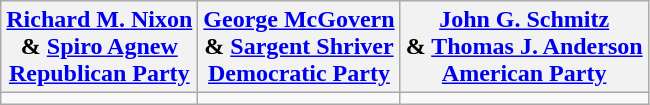<table class="wikitable" style="text-align:center;">
<tr>
<th><a href='#'>Richard M. Nixon</a><br> & <a href='#'>Spiro Agnew</a><br><a href='#'>Republican Party</a></th>
<th><a href='#'>George McGovern</a><br> & <a href='#'>Sargent Shriver</a><br><a href='#'>Democratic Party</a></th>
<th><a href='#'>John G. Schmitz</a><br> & <a href='#'>Thomas J. Anderson</a><br><a href='#'>American Party</a></th>
</tr>
<tr>
<td></td>
<td></td>
<td></td>
</tr>
</table>
